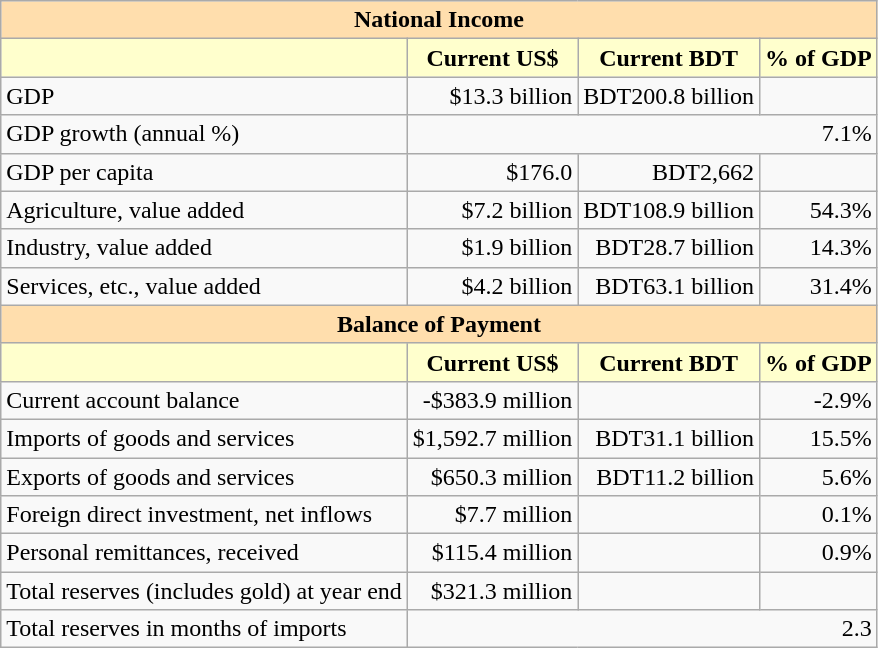<table class="wikitable">
<tr>
<th colspan="4" style="background: #ffdead;">National Income</th>
</tr>
<tr>
<th style="background: #ffffcd;"></th>
<th style="background: #ffffcd;">Current US$</th>
<th style="background: #ffffcd;">Current BDT</th>
<th style="background: #ffffcd;">% of GDP</th>
</tr>
<tr>
<td>GDP</td>
<td style="text-align: right;">$13.3 billion</td>
<td style="text-align: right;">BDT200.8 billion</td>
<td style="text-align: right;"></td>
</tr>
<tr>
<td>GDP growth (annual %)</td>
<td colspan="3"  style="text-align: right;">7.1%</td>
</tr>
<tr>
<td>GDP per capita</td>
<td style="text-align: right;">$176.0</td>
<td style="text-align: right;">BDT2,662</td>
<td style="text-align: right;"></td>
</tr>
<tr>
<td>Agriculture, value added</td>
<td style="text-align: right;">$7.2 billion</td>
<td style="text-align: right;">BDT108.9 billion</td>
<td style="text-align: right;">54.3%</td>
</tr>
<tr>
<td>Industry, value added</td>
<td style="text-align: right;">$1.9 billion</td>
<td style="text-align: right;">BDT28.7 billion</td>
<td style="text-align: right;">14.3%</td>
</tr>
<tr>
<td>Services, etc., value added</td>
<td style="text-align: right;">$4.2 billion</td>
<td style="text-align: right;">BDT63.1 billion</td>
<td style="text-align: right;">31.4%</td>
</tr>
<tr>
<th colspan="4" style="background: #ffdead;">Balance of Payment</th>
</tr>
<tr>
<th style="background: #ffffcd;"></th>
<th style="background: #ffffcd;">Current US$</th>
<th style="background: #ffffcd;">Current BDT</th>
<th style="background: #ffffcd;">% of GDP</th>
</tr>
<tr>
<td>Current account balance</td>
<td style="text-align: right;">-$383.9 million</td>
<td style="text-align: right;"></td>
<td style="text-align: right;">-2.9%</td>
</tr>
<tr>
<td>Imports of goods and services</td>
<td style="text-align: right;">$1,592.7 million</td>
<td style="text-align: right;">BDT31.1 billion</td>
<td style="text-align: right;">15.5%</td>
</tr>
<tr>
<td>Exports of goods and services</td>
<td style="text-align: right;">$650.3 million</td>
<td style="text-align: right;">BDT11.2 billion</td>
<td style="text-align: right;">5.6%</td>
</tr>
<tr>
<td>Foreign direct investment, net inflows</td>
<td style="text-align: right;">$7.7 million</td>
<td style="text-align: right;"></td>
<td style="text-align: right;">0.1%</td>
</tr>
<tr>
<td>Personal remittances, received</td>
<td style="text-align: right;">$115.4 million</td>
<td style="text-align: right;"></td>
<td style="text-align: right;">0.9%</td>
</tr>
<tr>
<td>Total reserves (includes gold) at year end</td>
<td style="text-align: right;">$321.3 million</td>
<td style="text-align: right;"></td>
<td style="text-align: right;"></td>
</tr>
<tr>
<td>Total reserves in months of imports</td>
<td colspan="3"  style="text-align: right;">2.3</td>
</tr>
</table>
